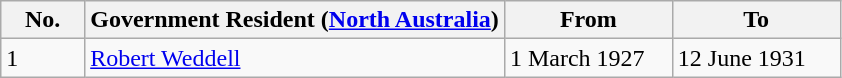<table class="wikitable">
<tr>
<th width="10%">No.</th>
<th width="50%">Government Resident (<a href='#'>North Australia</a>)</th>
<th width="20%">From</th>
<th width="20%">To</th>
</tr>
<tr>
<td>1</td>
<td><a href='#'>Robert Weddell</a></td>
<td>1 March 1927</td>
<td>12 June 1931</td>
</tr>
</table>
